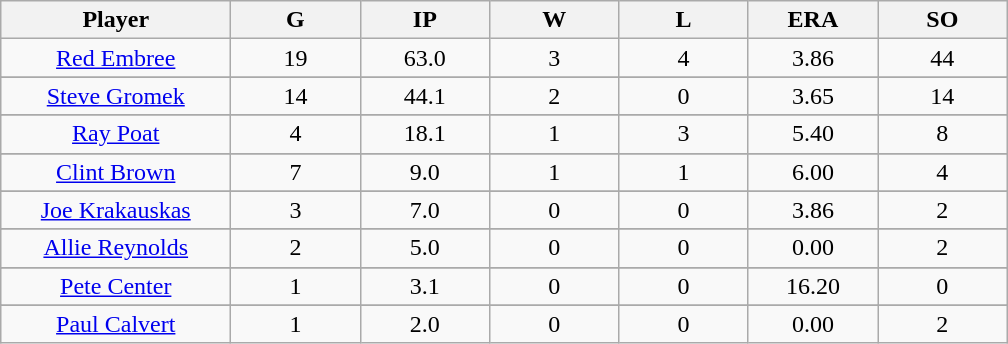<table class="wikitable sortable">
<tr>
<th bgcolor="#DDDDFF" width="16%">Player</th>
<th bgcolor="#DDDDFF" width="9%">G</th>
<th bgcolor="#DDDDFF" width="9%">IP</th>
<th bgcolor="#DDDDFF" width="9%">W</th>
<th bgcolor="#DDDDFF" width="9%">L</th>
<th bgcolor="#DDDDFF" width="9%">ERA</th>
<th bgcolor="#DDDDFF" width="9%">SO</th>
</tr>
<tr align="center">
<td><a href='#'>Red Embree</a></td>
<td>19</td>
<td>63.0</td>
<td>3</td>
<td>4</td>
<td>3.86</td>
<td>44</td>
</tr>
<tr>
</tr>
<tr align="center">
<td><a href='#'>Steve Gromek</a></td>
<td>14</td>
<td>44.1</td>
<td>2</td>
<td>0</td>
<td>3.65</td>
<td>14</td>
</tr>
<tr>
</tr>
<tr align="center">
<td><a href='#'>Ray Poat</a></td>
<td>4</td>
<td>18.1</td>
<td>1</td>
<td>3</td>
<td>5.40</td>
<td>8</td>
</tr>
<tr>
</tr>
<tr align="center">
<td><a href='#'>Clint Brown</a></td>
<td>7</td>
<td>9.0</td>
<td>1</td>
<td>1</td>
<td>6.00</td>
<td>4</td>
</tr>
<tr>
</tr>
<tr align="center">
<td><a href='#'>Joe Krakauskas</a></td>
<td>3</td>
<td>7.0</td>
<td>0</td>
<td>0</td>
<td>3.86</td>
<td>2</td>
</tr>
<tr>
</tr>
<tr align="center">
<td><a href='#'>Allie Reynolds</a></td>
<td>2</td>
<td>5.0</td>
<td>0</td>
<td>0</td>
<td>0.00</td>
<td>2</td>
</tr>
<tr>
</tr>
<tr align="center">
<td><a href='#'>Pete Center</a></td>
<td>1</td>
<td>3.1</td>
<td>0</td>
<td>0</td>
<td>16.20</td>
<td>0</td>
</tr>
<tr>
</tr>
<tr align="center">
<td><a href='#'>Paul Calvert</a></td>
<td>1</td>
<td>2.0</td>
<td>0</td>
<td>0</td>
<td>0.00</td>
<td>2</td>
</tr>
</table>
